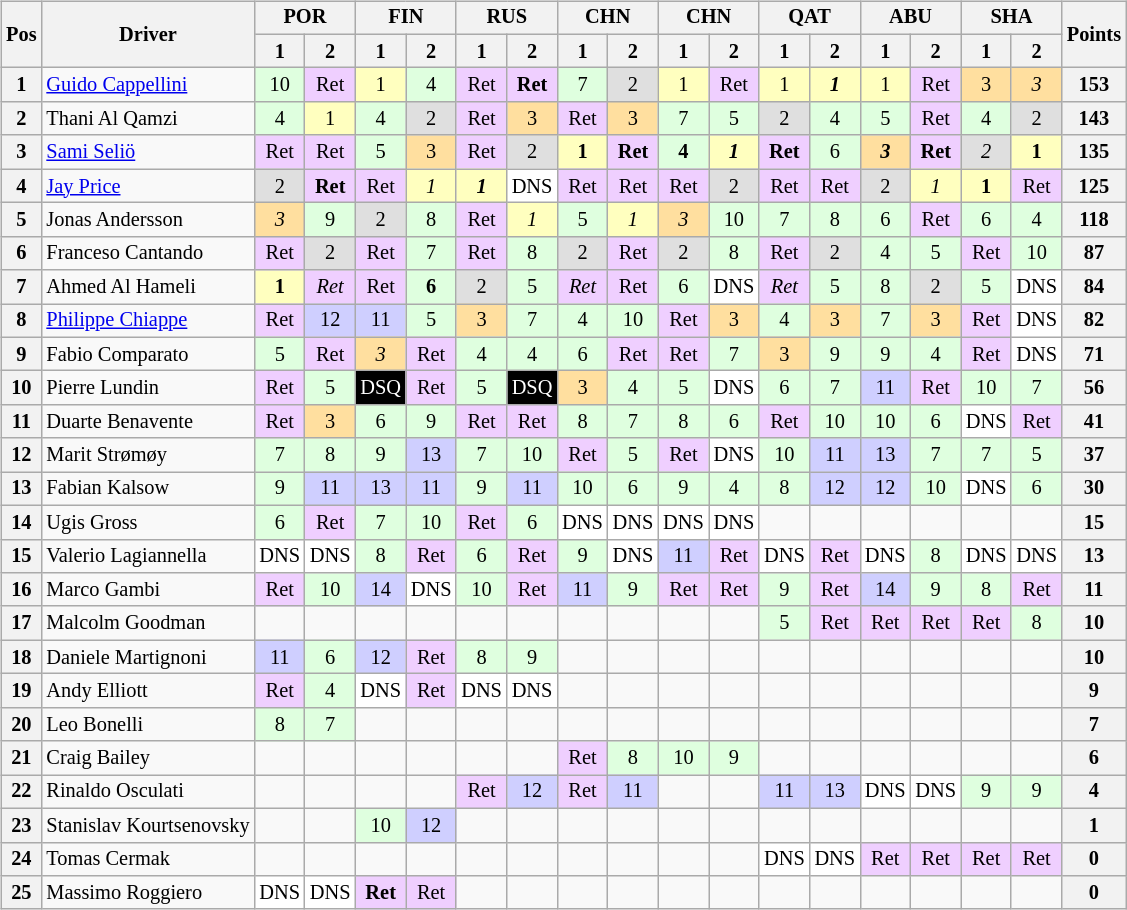<table>
<tr valign="top">
<td><br><table class="wikitable" style="font-size:85%; text-align:center;">
<tr>
<th valign="middle" rowspan=2>Pos</th>
<th valign="middle" rowspan=2>Driver</th>
<th colspan=2 width=55px>POR<br></th>
<th colspan=2 width=55px>FIN<br></th>
<th colspan=2 width=55px>RUS<br></th>
<th colspan=2 width=55px>CHN<br></th>
<th colspan=2 width=55px>CHN<br></th>
<th colspan=2 width=55px>QAT<br></th>
<th colspan=2 width=55px>ABU<br></th>
<th colspan=2 width=55px>SHA<br></th>
<th valign="middle" rowspan=2>Points</th>
</tr>
<tr>
<th>1</th>
<th>2</th>
<th>1</th>
<th>2</th>
<th>1</th>
<th>2</th>
<th>1</th>
<th>2</th>
<th>1</th>
<th>2</th>
<th>1</th>
<th>2</th>
<th>1</th>
<th>2</th>
<th>1</th>
<th>2</th>
</tr>
<tr>
<th>1</th>
<td align=left> <a href='#'>Guido Cappellini</a></td>
<td style="background:#dfffdf;">10</td>
<td style="background:#efcfff;">Ret</td>
<td style="background:#ffffbf;">1</td>
<td style="background:#dfffdf;">4</td>
<td style="background:#efcfff;">Ret</td>
<td style="background:#efcfff;"><strong>Ret</strong></td>
<td style="background:#dfffdf;">7</td>
<td style="background:#dfdfdf;">2</td>
<td style="background:#ffffbf;">1</td>
<td style="background:#efcfff;">Ret</td>
<td style="background:#ffffbf;">1</td>
<td style="background:#ffffbf;"><strong><em>1</em></strong></td>
<td style="background:#ffffbf;">1</td>
<td style="background:#efcfff;">Ret</td>
<td style="background:#ffdf9f;">3</td>
<td style="background:#ffdf9f;"><em>3</em></td>
<th align=center>153</th>
</tr>
<tr>
<th>2</th>
<td align=left> Thani Al Qamzi</td>
<td style="background:#dfffdf;">4</td>
<td style="background:#ffffbf;">1</td>
<td style="background:#dfffdf;">4</td>
<td style="background:#dfdfdf;">2</td>
<td style="background:#efcfff;">Ret</td>
<td style="background:#ffdf9f;">3</td>
<td style="background:#efcfff;">Ret</td>
<td style="background:#ffdf9f;">3</td>
<td style="background:#dfffdf;">7</td>
<td style="background:#dfffdf;">5</td>
<td style="background:#dfdfdf;">2</td>
<td style="background:#dfffdf;">4</td>
<td style="background:#dfffdf;">5</td>
<td style="background:#efcfff;">Ret</td>
<td style="background:#dfffdf;">4</td>
<td style="background:#dfdfdf;">2</td>
<th align=center>143</th>
</tr>
<tr>
<th>3</th>
<td align=left> <a href='#'>Sami Seliö</a></td>
<td style="background:#efcfff;">Ret</td>
<td style="background:#efcfff;">Ret</td>
<td style="background:#dfffdf;">5</td>
<td style="background:#ffdf9f;">3</td>
<td style="background:#efcfff;">Ret</td>
<td style="background:#dfdfdf;">2</td>
<td style="background:#ffffbf;"><strong>1</strong></td>
<td style="background:#efcfff;"><strong>Ret</strong></td>
<td style="background:#dfffdf;"><strong>4</strong></td>
<td style="background:#ffffbf;"><strong><em>1</em></strong></td>
<td style="background:#efcfff;"><strong>Ret</strong></td>
<td style="background:#dfffdf;">6</td>
<td style="background:#ffdf9f;"><strong><em>3</em></strong></td>
<td style="background:#efcfff;"><strong>Ret</strong></td>
<td style="background:#dfdfdf;"><em>2</em></td>
<td style="background:#ffffbf;"><strong>1</strong></td>
<th align=center>135</th>
</tr>
<tr>
<th>4</th>
<td align=left> <a href='#'>Jay Price</a></td>
<td style="background:#dfdfdf;">2</td>
<td style="background:#efcfff;"><strong>Ret</strong></td>
<td style="background:#efcfff;">Ret</td>
<td style="background:#ffffbf;"><em>1</em></td>
<td style="background:#ffffbf;"><strong><em>1</em></strong></td>
<td style="background:#ffffff;">DNS</td>
<td style="background:#efcfff;">Ret</td>
<td style="background:#efcfff;">Ret</td>
<td style="background:#efcfff;">Ret</td>
<td style="background:#dfdfdf;">2</td>
<td style="background:#efcfff;">Ret</td>
<td style="background:#efcfff;">Ret</td>
<td style="background:#dfdfdf;">2</td>
<td style="background:#ffffbf;"><em>1</em></td>
<td style="background:#ffffbf;"><strong>1</strong></td>
<td style="background:#efcfff;">Ret</td>
<th align=center>125</th>
</tr>
<tr>
<th>5</th>
<td align=left> Jonas Andersson</td>
<td style="background:#ffdf9f;"><em>3</em></td>
<td style="background:#dfffdf;">9</td>
<td style="background:#dfdfdf;">2</td>
<td style="background:#dfffdf;">8</td>
<td style="background:#efcfff;">Ret</td>
<td style="background:#ffffbf;"><em>1</em></td>
<td style="background:#dfffdf;">5</td>
<td style="background:#ffffbf;"><em>1</em></td>
<td style="background:#ffdf9f;"><em>3</em></td>
<td style="background:#dfffdf;">10</td>
<td style="background:#dfffdf;">7</td>
<td style="background:#dfffdf;">8</td>
<td style="background:#dfffdf;">6</td>
<td style="background:#efcfff;">Ret</td>
<td style="background:#dfffdf;">6</td>
<td style="background:#dfffdf;">4</td>
<th align=center>118</th>
</tr>
<tr>
<th>6</th>
<td align=left> Franceso Cantando</td>
<td style="background:#efcfff;">Ret</td>
<td style="background:#dfdfdf;">2</td>
<td style="background:#efcfff;">Ret</td>
<td style="background:#dfffdf;">7</td>
<td style="background:#efcfff;">Ret</td>
<td style="background:#dfffdf;">8</td>
<td style="background:#dfdfdf;">2</td>
<td style="background:#efcfff;">Ret</td>
<td style="background:#dfdfdf;">2</td>
<td style="background:#dfffdf;">8</td>
<td style="background:#efcfff;">Ret</td>
<td style="background:#dfdfdf;">2</td>
<td style="background:#dfffdf;">4</td>
<td style="background:#dfffdf;">5</td>
<td style="background:#efcfff;">Ret</td>
<td style="background:#dfffdf;">10</td>
<th align=center>87</th>
</tr>
<tr>
<th>7</th>
<td align=left> Ahmed Al Hameli</td>
<td style="background:#ffffbf;"><strong>1</strong></td>
<td style="background:#efcfff;"><em>Ret</em></td>
<td style="background:#efcfff;">Ret</td>
<td style="background:#dfffdf;"><strong>6</strong></td>
<td style="background:#dfdfdf;">2</td>
<td style="background:#dfffdf;">5</td>
<td style="background:#efcfff;"><em>Ret</em></td>
<td style="background:#efcfff;">Ret</td>
<td style="background:#dfffdf;">6</td>
<td style="background:#ffffff;">DNS</td>
<td style="background:#efcfff;"><em>Ret</em></td>
<td style="background:#dfffdf;">5</td>
<td style="background:#dfffdf;">8</td>
<td style="background:#dfdfdf;">2</td>
<td style="background:#dfffdf;">5</td>
<td style="background:#ffffff;">DNS</td>
<th align=center>84</th>
</tr>
<tr>
<th>8</th>
<td align=left> <a href='#'>Philippe Chiappe</a></td>
<td style="background:#efcfff;">Ret</td>
<td style="background:#cfcfff;">12</td>
<td style="background:#cfcfff;">11</td>
<td style="background:#dfffdf;">5</td>
<td style="background:#ffdf9f;">3</td>
<td style="background:#dfffdf;">7</td>
<td style="background:#dfffdf;">4</td>
<td style="background:#dfffdf;">10</td>
<td style="background:#efcfff;">Ret</td>
<td style="background:#ffdf9f;">3</td>
<td style="background:#dfffdf;">4</td>
<td style="background:#ffdf9f;">3</td>
<td style="background:#dfffdf;">7</td>
<td style="background:#ffdf9f;">3</td>
<td style="background:#efcfff;">Ret</td>
<td style="background:#ffffff;">DNS</td>
<th align=center>82</th>
</tr>
<tr>
<th>9</th>
<td align=left> Fabio Comparato</td>
<td style="background:#dfffdf;">5</td>
<td style="background:#efcfff;">Ret</td>
<td style="background:#ffdf9f;"><em>3</em></td>
<td style="background:#efcfff;">Ret</td>
<td style="background:#dfffdf;">4</td>
<td style="background:#dfffdf;">4</td>
<td style="background:#dfffdf;">6</td>
<td style="background:#efcfff;">Ret</td>
<td style="background:#efcfff;">Ret</td>
<td style="background:#dfffdf;">7</td>
<td style="background:#ffdf9f;">3</td>
<td style="background:#dfffdf;">9</td>
<td style="background:#dfffdf;">9</td>
<td style="background:#dfffdf;">4</td>
<td style="background:#efcfff;">Ret</td>
<td style="background:#ffffff;">DNS</td>
<th align=center>71</th>
</tr>
<tr>
<th>10</th>
<td align=left> Pierre Lundin</td>
<td style="background:#efcfff;">Ret</td>
<td style="background:#dfffdf;">5</td>
<td style="background:#000000; color:white;">DSQ</td>
<td style="background:#efcfff;">Ret</td>
<td style="background:#dfffdf;">5</td>
<td style="background:#000000; color:white;">DSQ</td>
<td style="background:#ffdf9f;">3</td>
<td style="background:#dfffdf;">4</td>
<td style="background:#dfffdf;">5</td>
<td style="background:#ffffff;">DNS</td>
<td style="background:#dfffdf;">6</td>
<td style="background:#dfffdf;">7</td>
<td style="background:#cfcfff;">11</td>
<td style="background:#efcfff;">Ret</td>
<td style="background:#dfffdf;">10</td>
<td style="background:#dfffdf;">7</td>
<th align=center>56</th>
</tr>
<tr>
<th>11</th>
<td align=left> Duarte Benavente</td>
<td style="background:#efcfff;">Ret</td>
<td style="background:#ffdf9f;">3</td>
<td style="background:#dfffdf;">6</td>
<td style="background:#dfffdf;">9</td>
<td style="background:#efcfff;">Ret</td>
<td style="background:#efcfff;">Ret</td>
<td style="background:#dfffdf;">8</td>
<td style="background:#dfffdf;">7</td>
<td style="background:#dfffdf;">8</td>
<td style="background:#dfffdf;">6</td>
<td style="background:#efcfff;">Ret</td>
<td style="background:#dfffdf;">10</td>
<td style="background:#dfffdf;">10</td>
<td style="background:#dfffdf;">6</td>
<td style="background:#ffffff;">DNS</td>
<td style="background:#efcfff;">Ret</td>
<th align=center>41</th>
</tr>
<tr>
<th>12</th>
<td align=left> Marit Strømøy</td>
<td style="background:#dfffdf;">7</td>
<td style="background:#dfffdf;">8</td>
<td style="background:#dfffdf;">9</td>
<td style="background:#cfcfff;">13</td>
<td style="background:#dfffdf;">7</td>
<td style="background:#dfffdf;">10</td>
<td style="background:#efcfff;">Ret</td>
<td style="background:#dfffdf;">5</td>
<td style="background:#efcfff;">Ret</td>
<td style="background:#ffffff;">DNS</td>
<td style="background:#dfffdf;">10</td>
<td style="background:#cfcfff;">11</td>
<td style="background:#cfcfff;">13</td>
<td style="background:#dfffdf;">7</td>
<td style="background:#dfffdf;">7</td>
<td style="background:#dfffdf;">5</td>
<th align=center>37</th>
</tr>
<tr>
<th>13</th>
<td align=left> Fabian Kalsow</td>
<td style="background:#dfffdf;">9</td>
<td style="background:#cfcfff;">11</td>
<td style="background:#cfcfff;">13</td>
<td style="background:#cfcfff;">11</td>
<td style="background:#dfffdf;">9</td>
<td style="background:#cfcfff;">11</td>
<td style="background:#dfffdf;">10</td>
<td style="background:#dfffdf;">6</td>
<td style="background:#dfffdf;">9</td>
<td style="background:#dfffdf;">4</td>
<td style="background:#dfffdf;">8</td>
<td style="background:#cfcfff;">12</td>
<td style="background:#cfcfff;">12</td>
<td style="background:#dfffdf;">10</td>
<td style="background:#ffffff;">DNS</td>
<td style="background:#dfffdf;">6</td>
<th align=center>30</th>
</tr>
<tr>
<th>14</th>
<td align=left> Ugis Gross</td>
<td style="background:#dfffdf;">6</td>
<td style="background:#efcfff;">Ret</td>
<td style="background:#dfffdf;">7</td>
<td style="background:#dfffdf;">10</td>
<td style="background:#efcfff;">Ret</td>
<td style="background:#dfffdf;">6</td>
<td style="background:#ffffff;">DNS</td>
<td style="background:#ffffff;">DNS</td>
<td style="background:#ffffff;">DNS</td>
<td style="background:#ffffff;">DNS</td>
<td></td>
<td></td>
<td></td>
<td></td>
<td></td>
<td></td>
<th align=center>15</th>
</tr>
<tr>
<th>15</th>
<td align=left> Valerio Lagiannella</td>
<td style="background:#ffffff;">DNS</td>
<td style="background:#ffffff;">DNS</td>
<td style="background:#dfffdf;">8</td>
<td style="background:#efcfff;">Ret</td>
<td style="background:#dfffdf;">6</td>
<td style="background:#efcfff;">Ret</td>
<td style="background:#dfffdf;">9</td>
<td style="background:#ffffff;">DNS</td>
<td style="background:#cfcfff;">11</td>
<td style="background:#efcfff;">Ret</td>
<td style="background:#ffffff;">DNS</td>
<td style="background:#efcfff;">Ret</td>
<td style="background:#ffffff;">DNS</td>
<td style="background:#dfffdf;">8</td>
<td style="background:#ffffff;">DNS</td>
<td style="background:#ffffff;">DNS</td>
<th align=center>13</th>
</tr>
<tr>
<th>16</th>
<td align=left> Marco Gambi</td>
<td style="background:#efcfff;">Ret</td>
<td style="background:#dfffdf;">10</td>
<td style="background:#cfcfff;">14</td>
<td style="background:#ffffff;">DNS</td>
<td style="background:#dfffdf;">10</td>
<td style="background:#efcfff;">Ret</td>
<td style="background:#cfcfff;">11</td>
<td style="background:#dfffdf;">9</td>
<td style="background:#efcfff;">Ret</td>
<td style="background:#efcfff;">Ret</td>
<td style="background:#dfffdf;">9</td>
<td style="background:#efcfff;">Ret</td>
<td style="background:#cfcfff;">14</td>
<td style="background:#dfffdf;">9</td>
<td style="background:#dfffdf;">8</td>
<td style="background:#efcfff;">Ret</td>
<th align=center>11</th>
</tr>
<tr>
<th>17</th>
<td align=left> Malcolm Goodman</td>
<td></td>
<td></td>
<td></td>
<td></td>
<td></td>
<td></td>
<td></td>
<td></td>
<td></td>
<td></td>
<td style="background:#dfffdf;">5</td>
<td style="background:#efcfff;">Ret</td>
<td style="background:#efcfff;">Ret</td>
<td style="background:#efcfff;">Ret</td>
<td style="background:#efcfff;">Ret</td>
<td style="background:#dfffdf;">8</td>
<th align=center>10</th>
</tr>
<tr>
<th>18</th>
<td align=left> Daniele Martignoni</td>
<td style="background:#cfcfff;">11</td>
<td style="background:#dfffdf;">6</td>
<td style="background:#cfcfff;">12</td>
<td style="background:#efcfff;">Ret</td>
<td style="background:#dfffdf;">8</td>
<td style="background:#dfffdf;">9</td>
<td></td>
<td></td>
<td></td>
<td></td>
<td></td>
<td></td>
<td></td>
<td></td>
<td></td>
<td></td>
<th align=center>10</th>
</tr>
<tr>
<th>19</th>
<td align=left> Andy Elliott</td>
<td style="background:#efcfff;">Ret</td>
<td style="background:#dfffdf;">4</td>
<td style="background:#ffffff;">DNS</td>
<td style="background:#efcfff;">Ret</td>
<td style="background:#ffffff;">DNS</td>
<td style="background:#ffffff;">DNS</td>
<td></td>
<td></td>
<td></td>
<td></td>
<td></td>
<td></td>
<td></td>
<td></td>
<td></td>
<td></td>
<th align=center>9</th>
</tr>
<tr>
<th>20</th>
<td align=left> Leo Bonelli</td>
<td style="background:#dfffdf;">8</td>
<td style="background:#dfffdf;">7</td>
<td></td>
<td></td>
<td></td>
<td></td>
<td></td>
<td></td>
<td></td>
<td></td>
<td></td>
<td></td>
<td></td>
<td></td>
<td></td>
<td></td>
<th align=center>7</th>
</tr>
<tr>
<th>21</th>
<td align=left> Craig Bailey</td>
<td></td>
<td></td>
<td></td>
<td></td>
<td></td>
<td></td>
<td style="background:#efcfff;">Ret</td>
<td style="background:#dfffdf;">8</td>
<td style="background:#dfffdf;">10</td>
<td style="background:#dfffdf;">9</td>
<td></td>
<td></td>
<td></td>
<td></td>
<td></td>
<td></td>
<th align=center>6</th>
</tr>
<tr>
<th>22</th>
<td align=left> Rinaldo Osculati</td>
<td></td>
<td></td>
<td></td>
<td></td>
<td style="background:#efcfff;">Ret</td>
<td style="background:#cfcfff;">12</td>
<td style="background:#efcfff;">Ret</td>
<td style="background:#cfcfff;">11</td>
<td></td>
<td></td>
<td style="background:#cfcfff;">11</td>
<td style="background:#cfcfff;">13</td>
<td style="background:#ffffff;">DNS</td>
<td style="background:#ffffff;">DNS</td>
<td style="background:#dfffdf;">9</td>
<td style="background:#dfffdf;">9</td>
<th align=center>4</th>
</tr>
<tr>
<th>23</th>
<td align=left> Stanislav Kourtsenovsky</td>
<td></td>
<td></td>
<td style="background:#dfffdf;">10</td>
<td style="background:#cfcfff;">12</td>
<td></td>
<td></td>
<td></td>
<td></td>
<td></td>
<td></td>
<td></td>
<td></td>
<td></td>
<td></td>
<td></td>
<td></td>
<th align=center>1</th>
</tr>
<tr>
<th>24</th>
<td align=left> Tomas Cermak</td>
<td></td>
<td></td>
<td></td>
<td></td>
<td></td>
<td></td>
<td></td>
<td></td>
<td></td>
<td></td>
<td style="background:#ffffff;">DNS</td>
<td style="background:#ffffff;">DNS</td>
<td style="background:#efcfff;">Ret</td>
<td style="background:#efcfff;">Ret</td>
<td style="background:#efcfff;">Ret</td>
<td style="background:#efcfff;">Ret</td>
<th align=center>0</th>
</tr>
<tr>
<th>25</th>
<td align=left> Massimo Roggiero</td>
<td style="background:#ffffff;">DNS</td>
<td style="background:#ffffff;">DNS</td>
<td style="background:#efcfff;"><strong>Ret</strong></td>
<td style="background:#efcfff;">Ret</td>
<td></td>
<td></td>
<td></td>
<td></td>
<td></td>
<td></td>
<td></td>
<td></td>
<td></td>
<td></td>
<td></td>
<td></td>
<th align=center>0</th>
</tr>
</table>
</td>
<td><br>
<br></td>
</tr>
</table>
